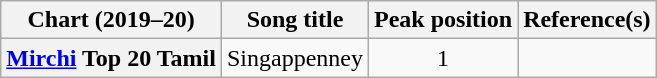<table class="wikitable" style="text-align:center">
<tr>
<th scope="col">Chart (2019–20)</th>
<th>Song title</th>
<th scope="col">Peak position</th>
<th>Reference(s)</th>
</tr>
<tr>
<th rowspan="2" scope="row"><a href='#'>Mirchi</a> Top 20 Tamil</th>
<td>Singappenney</td>
<td>1</td>
<td rowspan="2"></td>
</tr>
</table>
